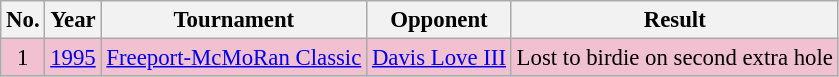<table class="wikitable" style="font-size:95%;">
<tr>
<th>No.</th>
<th>Year</th>
<th>Tournament</th>
<th>Opponent</th>
<th>Result</th>
</tr>
<tr style="background:#F2C1D1;">
<td align=center>1</td>
<td><a href='#'>1995</a></td>
<td><a href='#'>Freeport-McMoRan Classic</a></td>
<td> <a href='#'>Davis Love III</a></td>
<td>Lost to birdie on second extra hole</td>
</tr>
</table>
